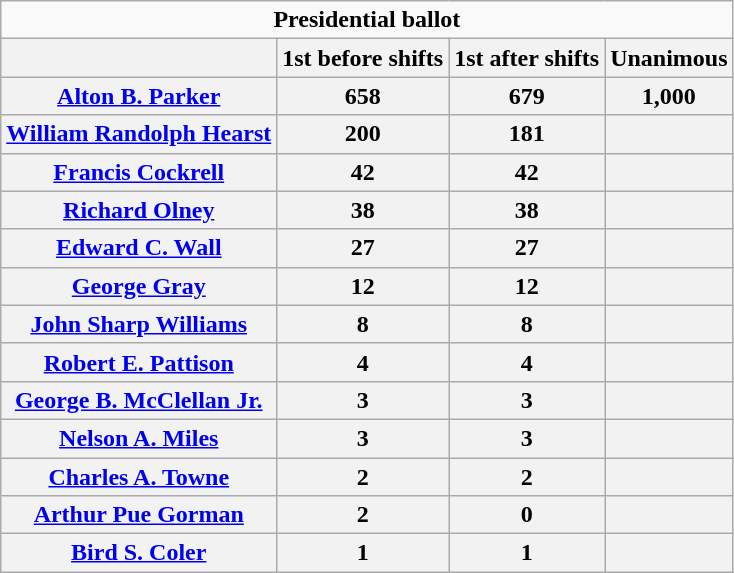<table class="wikitable" style="text-align:center">
<tr>
<td colspan="4"><strong>Presidential ballot</strong></td>
</tr>
<tr>
<th></th>
<th>1st before shifts</th>
<th>1st after shifts</th>
<th>Unanimous</th>
</tr>
<tr>
<th><a href='#'>Alton B. Parker</a></th>
<th>658</th>
<th>679</th>
<th>1,000</th>
</tr>
<tr>
<th><a href='#'>William Randolph Hearst</a></th>
<th>200</th>
<th>181</th>
<th></th>
</tr>
<tr>
<th><a href='#'>Francis Cockrell</a></th>
<th>42</th>
<th>42</th>
<th></th>
</tr>
<tr>
<th><a href='#'>Richard Olney</a></th>
<th>38</th>
<th>38</th>
<th></th>
</tr>
<tr>
<th><a href='#'>Edward C. Wall</a></th>
<th>27</th>
<th>27</th>
<th></th>
</tr>
<tr>
<th><a href='#'>George Gray</a></th>
<th>12</th>
<th>12</th>
<th></th>
</tr>
<tr>
<th><a href='#'>John Sharp Williams</a></th>
<th>8</th>
<th>8</th>
<th></th>
</tr>
<tr>
<th><a href='#'>Robert E. Pattison</a></th>
<th>4</th>
<th>4</th>
<th></th>
</tr>
<tr>
<th><a href='#'>George B. McClellan Jr.</a></th>
<th>3</th>
<th>3</th>
<th></th>
</tr>
<tr>
<th><a href='#'>Nelson A. Miles</a></th>
<th>3</th>
<th>3</th>
<th></th>
</tr>
<tr>
<th><a href='#'>Charles A. Towne</a></th>
<th>2</th>
<th>2</th>
<th></th>
</tr>
<tr>
<th><a href='#'>Arthur Pue Gorman</a></th>
<th>2</th>
<th>0</th>
<th></th>
</tr>
<tr>
<th><a href='#'>Bird S. Coler</a></th>
<th>1</th>
<th>1</th>
<th></th>
</tr>
</table>
